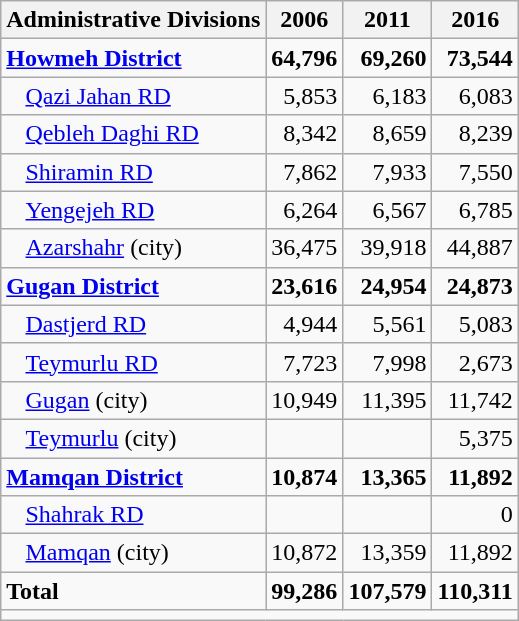<table class="wikitable">
<tr>
<th>Administrative Divisions</th>
<th>2006</th>
<th>2011</th>
<th>2016</th>
</tr>
<tr>
<td><strong><a href='#'>Howmeh District</a></strong></td>
<td style="text-align: right;"><strong>64,796</strong></td>
<td style="text-align: right;"><strong>69,260</strong></td>
<td style="text-align: right;"><strong>73,544</strong></td>
</tr>
<tr>
<td style="padding-left: 1em;"><a href='#'>Qazi Jahan RD</a></td>
<td style="text-align: right;">5,853</td>
<td style="text-align: right;">6,183</td>
<td style="text-align: right;">6,083</td>
</tr>
<tr>
<td style="padding-left: 1em;"><a href='#'>Qebleh Daghi RD</a></td>
<td style="text-align: right;">8,342</td>
<td style="text-align: right;">8,659</td>
<td style="text-align: right;">8,239</td>
</tr>
<tr>
<td style="padding-left: 1em;"><a href='#'>Shiramin RD</a></td>
<td style="text-align: right;">7,862</td>
<td style="text-align: right;">7,933</td>
<td style="text-align: right;">7,550</td>
</tr>
<tr>
<td style="padding-left: 1em;"><a href='#'>Yengejeh RD</a></td>
<td style="text-align: right;">6,264</td>
<td style="text-align: right;">6,567</td>
<td style="text-align: right;">6,785</td>
</tr>
<tr>
<td style="padding-left: 1em;"><a href='#'>Azarshahr</a> (city)</td>
<td style="text-align: right;">36,475</td>
<td style="text-align: right;">39,918</td>
<td style="text-align: right;">44,887</td>
</tr>
<tr>
<td><strong><a href='#'>Gugan District</a></strong></td>
<td style="text-align: right;"><strong>23,616</strong></td>
<td style="text-align: right;"><strong>24,954</strong></td>
<td style="text-align: right;"><strong>24,873</strong></td>
</tr>
<tr>
<td style="padding-left: 1em;"><a href='#'>Dastjerd RD</a></td>
<td style="text-align: right;">4,944</td>
<td style="text-align: right;">5,561</td>
<td style="text-align: right;">5,083</td>
</tr>
<tr>
<td style="padding-left: 1em;"><a href='#'>Teymurlu RD</a></td>
<td style="text-align: right;">7,723</td>
<td style="text-align: right;">7,998</td>
<td style="text-align: right;">2,673</td>
</tr>
<tr>
<td style="padding-left: 1em;"><a href='#'>Gugan</a> (city)</td>
<td style="text-align: right;">10,949</td>
<td style="text-align: right;">11,395</td>
<td style="text-align: right;">11,742</td>
</tr>
<tr>
<td style="padding-left: 1em;"><a href='#'>Teymurlu</a> (city)</td>
<td style="text-align: right;"></td>
<td style="text-align: right;"></td>
<td style="text-align: right;">5,375</td>
</tr>
<tr>
<td><strong><a href='#'>Mamqan District</a></strong></td>
<td style="text-align: right;"><strong>10,874</strong></td>
<td style="text-align: right;"><strong>13,365</strong></td>
<td style="text-align: right;"><strong>11,892</strong></td>
</tr>
<tr>
<td style="padding-left: 1em;"><a href='#'>Shahrak RD</a></td>
<td style="text-align: right;"></td>
<td style="text-align: right;"></td>
<td style="text-align: right;">0</td>
</tr>
<tr>
<td style="padding-left: 1em;"><a href='#'>Mamqan</a> (city)</td>
<td style="text-align: right;">10,872</td>
<td style="text-align: right;">13,359</td>
<td style="text-align: right;">11,892</td>
</tr>
<tr>
<td><strong>Total</strong></td>
<td style="text-align: right;"><strong>99,286</strong></td>
<td style="text-align: right;"><strong>107,579</strong></td>
<td style="text-align: right;"><strong>110,311</strong></td>
</tr>
<tr>
<td colspan=4></td>
</tr>
</table>
